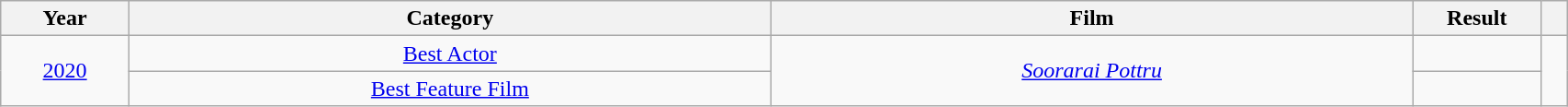<table class="wikitable sortable" style="width:90%;">
<tr>
<th style="width:5%;">Year</th>
<th style="width:25%;">Category</th>
<th style="width:25%;">Film</th>
<th style="width:5%;">Result</th>
<th style="width:1%;" class="unsortable"></th>
</tr>
<tr>
<td rowspan="2" style="text-align:center;"><a href='#'>2020</a></td>
<td style="text-align:center;"><a href='#'>Best Actor</a></td>
<td rowspan="2" style="text-align:center;"><em><a href='#'>Soorarai Pottru</a></em></td>
<td></td>
<td rowspan="2"></td>
</tr>
<tr>
<td style="text-align:center;"><a href='#'>Best Feature Film</a></td>
<td></td>
</tr>
</table>
